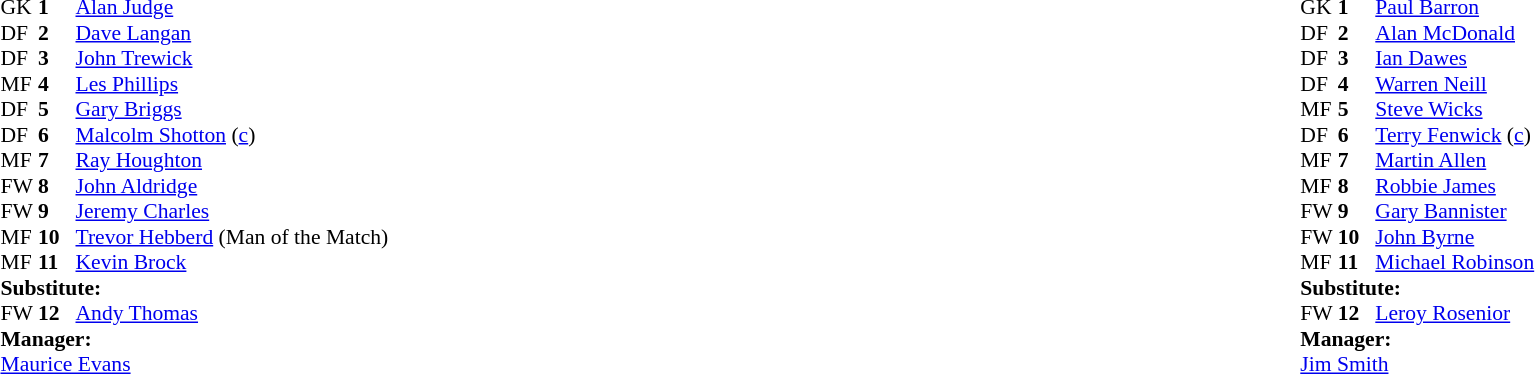<table width="100%">
<tr>
<td valign="top" width="50%"><br><table style="font-size: 90%" cellspacing="0" cellpadding="0">
<tr>
<td colspan="4"></td>
</tr>
<tr>
<th width="25"></th>
<th width="25"></th>
</tr>
<tr>
<td>GK</td>
<td><strong>1</strong></td>
<td> <a href='#'>Alan Judge</a></td>
</tr>
<tr>
<td>DF</td>
<td><strong>2</strong></td>
<td> <a href='#'>Dave Langan</a></td>
</tr>
<tr>
<td>DF</td>
<td><strong>3</strong></td>
<td> <a href='#'>John Trewick</a></td>
</tr>
<tr>
<td>MF</td>
<td><strong>4</strong></td>
<td> <a href='#'>Les Phillips</a></td>
</tr>
<tr>
<td>DF</td>
<td><strong>5</strong></td>
<td> <a href='#'>Gary Briggs</a></td>
</tr>
<tr>
<td>DF</td>
<td><strong>6</strong></td>
<td> <a href='#'>Malcolm Shotton</a> (<a href='#'>c</a>)</td>
</tr>
<tr>
<td>MF</td>
<td><strong>7</strong></td>
<td> <a href='#'>Ray Houghton</a></td>
</tr>
<tr>
<td>FW</td>
<td><strong>8</strong></td>
<td> <a href='#'>John Aldridge</a></td>
</tr>
<tr>
<td>FW</td>
<td><strong>9</strong></td>
<td> <a href='#'>Jeremy Charles</a></td>
</tr>
<tr>
<td>MF</td>
<td><strong>10</strong></td>
<td> <a href='#'>Trevor Hebberd</a> (Man of the Match)</td>
</tr>
<tr>
<td>MF</td>
<td><strong>11</strong></td>
<td> <a href='#'>Kevin Brock</a></td>
</tr>
<tr>
<td colspan=4><strong>Substitute:</strong></td>
</tr>
<tr>
<td>FW</td>
<td><strong>12</strong></td>
<td> <a href='#'>Andy Thomas</a></td>
</tr>
<tr>
<td colspan=4><strong>Manager:</strong></td>
</tr>
<tr>
<td colspan="4"> <a href='#'>Maurice Evans</a></td>
</tr>
</table>
</td>
<td valign="top" width="50%"><br><table style="font-size: 90%" cellspacing="0" cellpadding="0" align="center">
<tr>
<td colspan="4"></td>
</tr>
<tr>
<th width="25"></th>
<th width="25"></th>
</tr>
<tr>
<td>GK</td>
<td><strong>1</strong></td>
<td> <a href='#'>Paul Barron</a></td>
</tr>
<tr>
<td>DF</td>
<td><strong>2</strong></td>
<td> <a href='#'>Alan McDonald</a></td>
</tr>
<tr>
<td>DF</td>
<td><strong>3</strong></td>
<td> <a href='#'>Ian Dawes</a></td>
</tr>
<tr>
<td>DF</td>
<td><strong>4</strong></td>
<td> <a href='#'>Warren Neill</a></td>
</tr>
<tr>
<td>MF</td>
<td><strong>5</strong></td>
<td> <a href='#'>Steve Wicks</a></td>
</tr>
<tr>
<td>DF</td>
<td><strong>6</strong></td>
<td> <a href='#'>Terry Fenwick</a> (<a href='#'>c</a>)</td>
</tr>
<tr>
<td>MF</td>
<td><strong>7</strong></td>
<td> <a href='#'>Martin Allen</a></td>
<td></td>
<td></td>
</tr>
<tr>
<td>MF</td>
<td><strong>8</strong></td>
<td> <a href='#'>Robbie James</a></td>
</tr>
<tr>
<td>FW</td>
<td><strong>9</strong></td>
<td> <a href='#'>Gary Bannister</a></td>
</tr>
<tr>
<td>FW</td>
<td><strong>10</strong></td>
<td> <a href='#'>John Byrne</a></td>
</tr>
<tr>
<td>MF</td>
<td><strong>11</strong></td>
<td> <a href='#'>Michael Robinson</a></td>
</tr>
<tr>
<td colspan=4><strong>Substitute:</strong></td>
</tr>
<tr>
<td>FW</td>
<td><strong>12</strong></td>
<td> <a href='#'>Leroy Rosenior</a></td>
<td></td>
<td></td>
</tr>
<tr>
<td colspan=4><strong>Manager:</strong></td>
</tr>
<tr>
<td colspan="4"> <a href='#'>Jim Smith</a></td>
</tr>
</table>
</td>
</tr>
</table>
